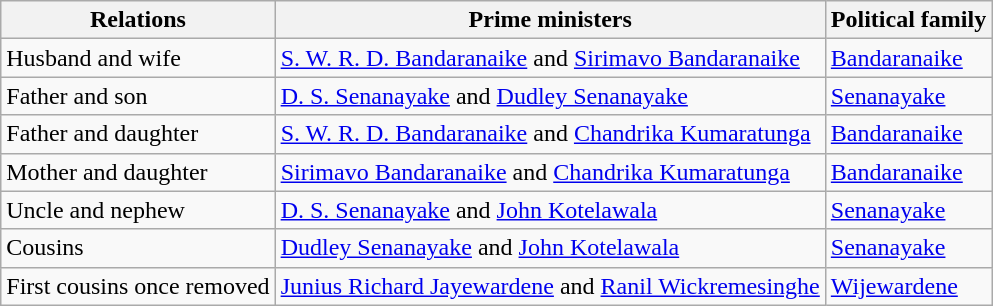<table class="wikitable sortable" style="text-align: left; font-size: 100%;">
<tr>
<th>Relations</th>
<th>Prime ministers</th>
<th>Political family</th>
</tr>
<tr>
<td>Husband and wife</td>
<td><a href='#'>S. W. R. D. Bandaranaike</a> and <a href='#'>Sirimavo Bandaranaike</a></td>
<td><a href='#'>Bandaranaike</a></td>
</tr>
<tr>
<td>Father and son</td>
<td><a href='#'>D. S. Senanayake</a> and <a href='#'>Dudley Senanayake</a></td>
<td><a href='#'>Senanayake</a></td>
</tr>
<tr>
<td>Father and daughter</td>
<td><a href='#'>S. W. R. D. Bandaranaike</a> and <a href='#'>Chandrika Kumaratunga</a></td>
<td><a href='#'>Bandaranaike</a></td>
</tr>
<tr>
<td>Mother and daughter</td>
<td><a href='#'>Sirimavo Bandaranaike</a> and <a href='#'>Chandrika Kumaratunga</a></td>
<td><a href='#'>Bandaranaike</a></td>
</tr>
<tr>
<td>Uncle and nephew</td>
<td><a href='#'>D. S. Senanayake</a> and <a href='#'>John Kotelawala</a></td>
<td><a href='#'>Senanayake</a></td>
</tr>
<tr>
<td>Cousins</td>
<td><a href='#'>Dudley Senanayake</a> and <a href='#'>John Kotelawala</a></td>
<td><a href='#'>Senanayake</a></td>
</tr>
<tr>
<td>First cousins once removed</td>
<td><a href='#'>Junius Richard Jayewardene</a> and <a href='#'>Ranil Wickremesinghe</a></td>
<td><a href='#'>Wijewardene</a></td>
</tr>
</table>
